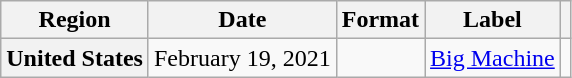<table class="wikitable plainrowheaders">
<tr>
<th scope="col">Region</th>
<th scope="col">Date</th>
<th scope="col">Format</th>
<th scope="col">Label</th>
<th scope="col"></th>
</tr>
<tr>
<th scope="row">United States</th>
<td>February 19, 2021</td>
<td></td>
<td><a href='#'>Big Machine</a></td>
<td></td>
</tr>
</table>
